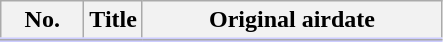<table class="wikitable">
<tr style="border-bottom: 3px solid #CCF">
<th style="width:3em;">No.</th>
<th>Title</th>
<th style="width:12em;">Original airdate</th>
</tr>
<tr>
</tr>
</table>
